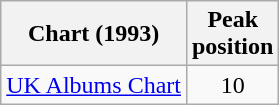<table class="wikitable">
<tr>
<th>Chart (1993)</th>
<th>Peak<br>position</th>
</tr>
<tr>
<td><a href='#'>UK Albums Chart</a></td>
<td style="text-align:center;">10</td>
</tr>
</table>
